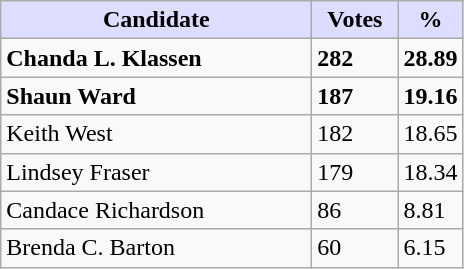<table class="wikitable">
<tr>
<th style="background:#ddf; width:200px;">Candidate</th>
<th style="background:#ddf; width:50px;">Votes</th>
<th style="background:#ddf; width:30px;">%</th>
</tr>
<tr>
<td><strong>Chanda L. Klassen</strong></td>
<td><strong>282</strong></td>
<td><strong>28.89</strong></td>
</tr>
<tr>
<td><strong>Shaun Ward</strong></td>
<td><strong>187</strong></td>
<td><strong>19.16</strong></td>
</tr>
<tr>
<td>Keith West</td>
<td>182</td>
<td>18.65</td>
</tr>
<tr>
<td>Lindsey Fraser</td>
<td>179</td>
<td>18.34</td>
</tr>
<tr>
<td>Candace Richardson</td>
<td>86</td>
<td>8.81</td>
</tr>
<tr>
<td>Brenda C. Barton</td>
<td>60</td>
<td>6.15</td>
</tr>
</table>
